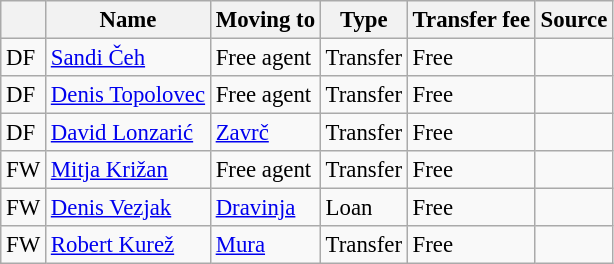<table class="wikitable sortable" style="font-size:95%;">
<tr>
<th></th>
<th>Name</th>
<th>Moving to</th>
<th>Type</th>
<th>Transfer fee</th>
<th>Source</th>
</tr>
<tr>
<td>DF</td>
<td> <a href='#'>Sandi Čeh</a></td>
<td>Free agent</td>
<td>Transfer</td>
<td>Free</td>
<td></td>
</tr>
<tr>
<td>DF</td>
<td> <a href='#'>Denis Topolovec</a></td>
<td>Free agent</td>
<td>Transfer</td>
<td>Free</td>
<td></td>
</tr>
<tr>
<td>DF</td>
<td> <a href='#'>David Lonzarić</a></td>
<td><a href='#'>Zavrč</a></td>
<td>Transfer</td>
<td>Free</td>
<td></td>
</tr>
<tr>
<td>FW</td>
<td> <a href='#'>Mitja Križan</a></td>
<td>Free agent</td>
<td>Transfer</td>
<td>Free</td>
<td></td>
</tr>
<tr>
<td>FW</td>
<td> <a href='#'>Denis Vezjak</a></td>
<td><a href='#'>Dravinja</a></td>
<td>Loan</td>
<td>Free</td>
<td></td>
</tr>
<tr>
<td>FW</td>
<td> <a href='#'>Robert Kurež</a></td>
<td><a href='#'>Mura</a></td>
<td>Transfer</td>
<td>Free</td>
<td></td>
</tr>
</table>
